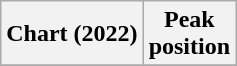<table class="wikitable plainrowheaders" style="text-align:center">
<tr>
<th scope="col">Chart (2022)</th>
<th scope="col">Peak<br>position</th>
</tr>
<tr>
</tr>
</table>
